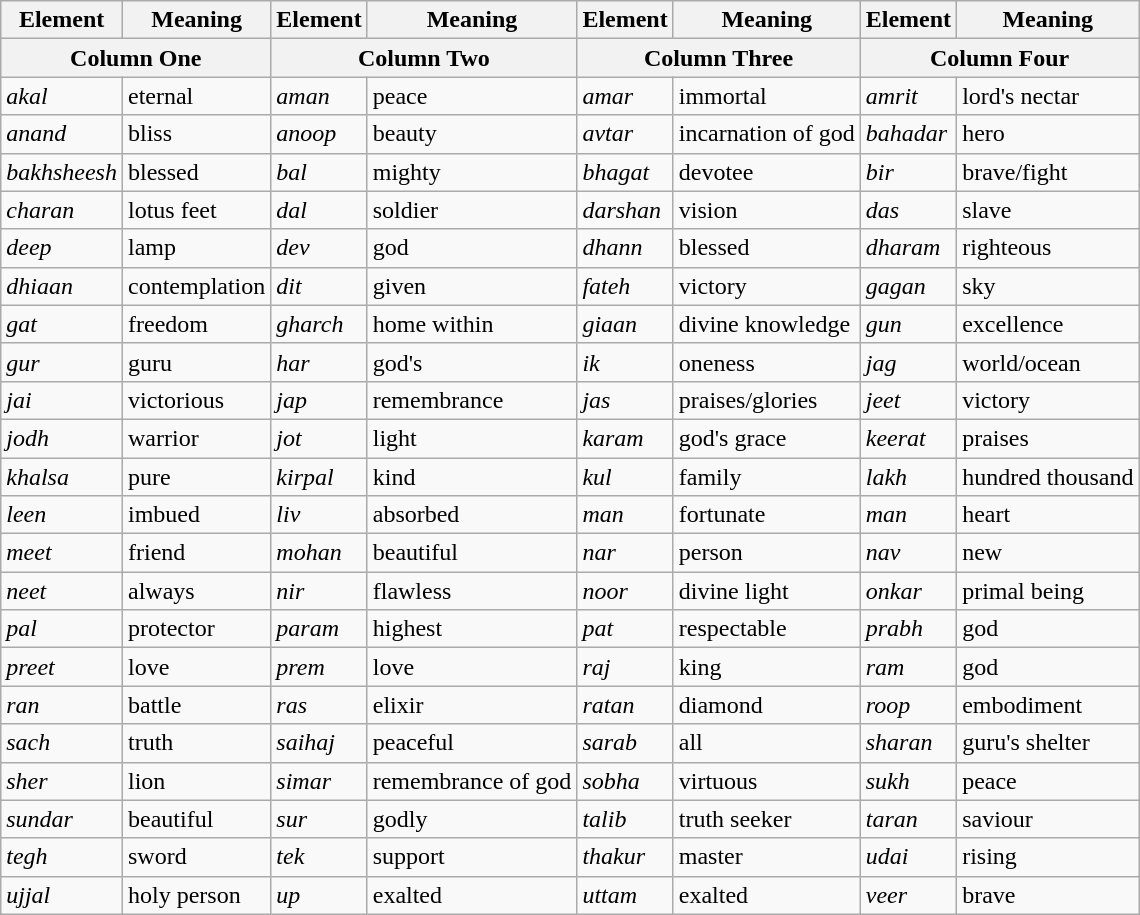<table class="wikitable">
<tr>
<th>Element</th>
<th>Meaning</th>
<th>Element</th>
<th>Meaning</th>
<th>Element</th>
<th>Meaning</th>
<th>Element</th>
<th>Meaning</th>
</tr>
<tr>
<th colspan="2">Column One</th>
<th colspan="2">Column Two</th>
<th colspan="2">Column Three</th>
<th colspan="2">Column Four</th>
</tr>
<tr>
<td><em>akal</em></td>
<td>eternal</td>
<td><em>aman</em></td>
<td>peace</td>
<td><em>amar</em></td>
<td>immortal</td>
<td><em>amrit</em></td>
<td>lord's nectar</td>
</tr>
<tr>
<td><em>anand</em></td>
<td>bliss</td>
<td><em>anoop</em></td>
<td>beauty</td>
<td><em>avtar</em></td>
<td>incarnation of god</td>
<td><em>bahadar</em></td>
<td>hero</td>
</tr>
<tr>
<td><em>bakhsheesh</em></td>
<td>blessed</td>
<td><em>bal</em></td>
<td>mighty</td>
<td><em>bhagat</em></td>
<td>devotee</td>
<td><em>bir</em></td>
<td>brave/fight</td>
</tr>
<tr>
<td><em>charan</em></td>
<td>lotus feet</td>
<td><em>dal</em></td>
<td>soldier</td>
<td><em>darshan</em></td>
<td>vision</td>
<td><em>das</em></td>
<td>slave</td>
</tr>
<tr>
<td><em>deep</em></td>
<td>lamp</td>
<td><em>dev</em></td>
<td>god</td>
<td><em>dhann</em></td>
<td>blessed</td>
<td><em>dharam</em></td>
<td>righteous</td>
</tr>
<tr>
<td><em>dhiaan</em></td>
<td>contemplation</td>
<td><em>dit</em></td>
<td>given</td>
<td><em>fateh</em></td>
<td>victory</td>
<td><em>gagan</em></td>
<td>sky</td>
</tr>
<tr>
<td><em>gat</em></td>
<td>freedom</td>
<td><em>gharch</em></td>
<td>home within</td>
<td><em>giaan</em></td>
<td>divine knowledge</td>
<td><em>gun</em></td>
<td>excellence</td>
</tr>
<tr>
<td><em>gur</em></td>
<td>guru</td>
<td><em>har</em></td>
<td>god's</td>
<td><em>ik</em></td>
<td>oneness</td>
<td><em>jag</em></td>
<td>world/ocean</td>
</tr>
<tr>
<td><em>jai</em></td>
<td>victorious</td>
<td><em>jap</em></td>
<td>remembrance</td>
<td><em>jas</em></td>
<td>praises/glories</td>
<td><em>jeet</em></td>
<td>victory</td>
</tr>
<tr>
<td><em>jodh</em></td>
<td>warrior</td>
<td><em>jot</em></td>
<td>light</td>
<td><em>karam</em></td>
<td>god's grace</td>
<td><em>keerat</em></td>
<td>praises</td>
</tr>
<tr>
<td><em>khalsa</em></td>
<td>pure</td>
<td><em>kirpal</em></td>
<td>kind</td>
<td><em>kul</em></td>
<td>family</td>
<td><em>lakh</em></td>
<td>hundred thousand</td>
</tr>
<tr>
<td><em>leen</em></td>
<td>imbued</td>
<td><em>liv</em></td>
<td>absorbed</td>
<td><em>man</em></td>
<td>fortunate</td>
<td><em>man</em></td>
<td>heart</td>
</tr>
<tr>
<td><em>meet</em></td>
<td>friend</td>
<td><em>mohan</em></td>
<td>beautiful</td>
<td><em>nar</em></td>
<td>person</td>
<td><em>nav</em></td>
<td>new</td>
</tr>
<tr>
<td><em>neet</em></td>
<td>always</td>
<td><em>nir</em></td>
<td>flawless</td>
<td><em>noor</em></td>
<td>divine light</td>
<td><em>onkar</em></td>
<td>primal being</td>
</tr>
<tr>
<td><em>pal</em></td>
<td>protector</td>
<td><em>param</em></td>
<td>highest</td>
<td><em>pat</em></td>
<td>respectable</td>
<td><em>prabh</em></td>
<td>god</td>
</tr>
<tr>
<td><em>preet</em></td>
<td>love</td>
<td><em>prem</em></td>
<td>love</td>
<td><em>raj</em></td>
<td>king</td>
<td><em>ram</em></td>
<td>god</td>
</tr>
<tr>
<td><em>ran</em></td>
<td>battle</td>
<td><em>ras</em></td>
<td>elixir</td>
<td><em>ratan</em></td>
<td>diamond</td>
<td><em>roop</em></td>
<td>embodiment</td>
</tr>
<tr>
<td><em>sach</em></td>
<td>truth</td>
<td><em>saihaj</em></td>
<td>peaceful</td>
<td><em>sarab</em></td>
<td>all</td>
<td><em>sharan</em></td>
<td>guru's shelter</td>
</tr>
<tr>
<td><em>sher</em></td>
<td>lion</td>
<td><em>simar</em></td>
<td>remembrance of god</td>
<td><em>sobha</em></td>
<td>virtuous</td>
<td><em>sukh</em></td>
<td>peace</td>
</tr>
<tr>
<td><em>sundar</em></td>
<td>beautiful</td>
<td><em>sur</em></td>
<td>godly</td>
<td><em>talib</em></td>
<td>truth seeker</td>
<td><em>taran</em></td>
<td>saviour</td>
</tr>
<tr>
<td><em>tegh</em></td>
<td>sword</td>
<td><em>tek</em></td>
<td>support</td>
<td><em>thakur</em></td>
<td>master</td>
<td><em>udai</em></td>
<td>rising</td>
</tr>
<tr>
<td><em>ujjal</em></td>
<td>holy person</td>
<td><em>up</em></td>
<td>exalted</td>
<td><em>uttam</em></td>
<td>exalted</td>
<td><em>veer</em></td>
<td>brave</td>
</tr>
</table>
